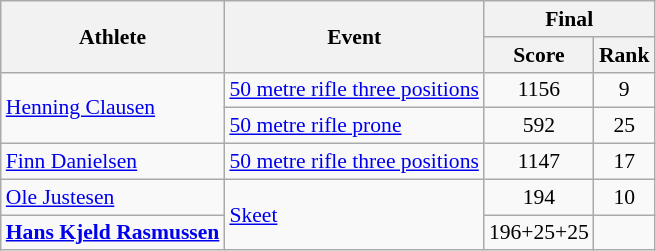<table class="wikitable" style="font-size:90%">
<tr>
<th rowspan="2">Athlete</th>
<th rowspan="2">Event</th>
<th colspan="2">Final</th>
</tr>
<tr>
<th>Score</th>
<th>Rank</th>
</tr>
<tr>
<td rowspan=2><a href='#'>Henning Clausen</a></td>
<td><a href='#'>50 metre rifle three positions</a></td>
<td style="text-align:center;">1156</td>
<td style="text-align:center;">9</td>
</tr>
<tr>
<td rowspan=1><a href='#'>50 metre rifle prone</a></td>
<td style="text-align:center;">592</td>
<td style="text-align:center;">25</td>
</tr>
<tr>
<td><a href='#'>Finn Danielsen</a></td>
<td><a href='#'>50 metre rifle three positions</a></td>
<td style="text-align:center;">1147</td>
<td style="text-align:center;">17</td>
</tr>
<tr>
<td><a href='#'>Ole Justesen</a></td>
<td rowspan=2><a href='#'>Skeet</a></td>
<td style="text-align:center;">194</td>
<td style="text-align:center;">10</td>
</tr>
<tr>
<td><strong><a href='#'>Hans Kjeld Rasmussen</a></strong></td>
<td style="text-align:center;">196+25+25</td>
<td style="text-align:center;"></td>
</tr>
</table>
